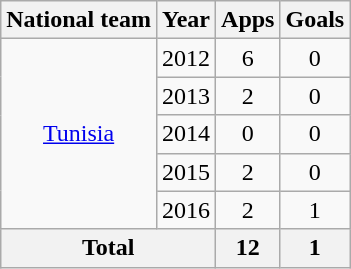<table class="wikitable" style="text-align:center">
<tr>
<th>National team</th>
<th>Year</th>
<th>Apps</th>
<th>Goals</th>
</tr>
<tr>
<td rowspan="5"><a href='#'>Tunisia</a></td>
<td>2012</td>
<td>6</td>
<td>0</td>
</tr>
<tr>
<td>2013</td>
<td>2</td>
<td>0</td>
</tr>
<tr>
<td>2014</td>
<td>0</td>
<td>0</td>
</tr>
<tr>
<td>2015</td>
<td>2</td>
<td>0</td>
</tr>
<tr>
<td>2016</td>
<td>2</td>
<td>1</td>
</tr>
<tr>
<th colspan="2">Total</th>
<th>12</th>
<th>1</th>
</tr>
</table>
